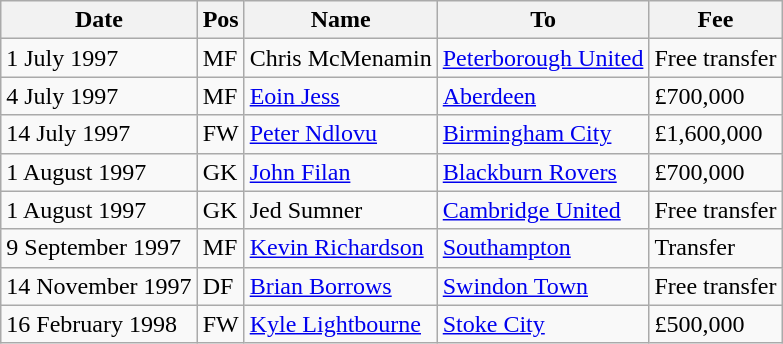<table class="wikitable">
<tr>
<th>Date</th>
<th>Pos</th>
<th>Name</th>
<th>To</th>
<th>Fee</th>
</tr>
<tr>
<td>1 July 1997</td>
<td>MF</td>
<td>Chris McMenamin</td>
<td><a href='#'>Peterborough United</a></td>
<td>Free transfer</td>
</tr>
<tr>
<td>4 July 1997</td>
<td>MF</td>
<td><a href='#'>Eoin Jess</a></td>
<td><a href='#'>Aberdeen</a></td>
<td>£700,000</td>
</tr>
<tr>
<td>14 July 1997</td>
<td>FW</td>
<td><a href='#'>Peter Ndlovu</a></td>
<td><a href='#'>Birmingham City</a></td>
<td>£1,600,000</td>
</tr>
<tr>
<td>1 August 1997</td>
<td>GK</td>
<td><a href='#'>John Filan</a></td>
<td><a href='#'>Blackburn Rovers</a></td>
<td>£700,000</td>
</tr>
<tr>
<td>1 August 1997</td>
<td>GK</td>
<td>Jed Sumner</td>
<td><a href='#'>Cambridge United</a></td>
<td>Free transfer</td>
</tr>
<tr>
<td>9 September 1997</td>
<td>MF</td>
<td><a href='#'>Kevin Richardson</a></td>
<td><a href='#'>Southampton</a></td>
<td>Transfer</td>
</tr>
<tr>
<td>14 November 1997</td>
<td>DF</td>
<td><a href='#'>Brian Borrows</a></td>
<td><a href='#'>Swindon Town</a></td>
<td>Free transfer</td>
</tr>
<tr>
<td>16 February 1998</td>
<td>FW</td>
<td><a href='#'>Kyle Lightbourne</a></td>
<td><a href='#'>Stoke City</a></td>
<td>£500,000</td>
</tr>
</table>
